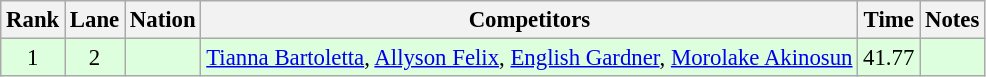<table class="wikitable sortable" style="text-align:center; font-size:95%;">
<tr>
<th>Rank</th>
<th>Lane</th>
<th>Nation</th>
<th class=unsortable>Competitors</th>
<th>Time</th>
<th class=unsortable>Notes</th>
</tr>
<tr style="background:#dfd;">
<td>1</td>
<td>2</td>
<td align=left></td>
<td align=left><a href='#'>Tianna Bartoletta</a>, <a href='#'>Allyson Felix</a>, <a href='#'>English Gardner</a>, <a href='#'>Morolake Akinosun</a></td>
<td>41.77</td>
<td></td>
</tr>
</table>
